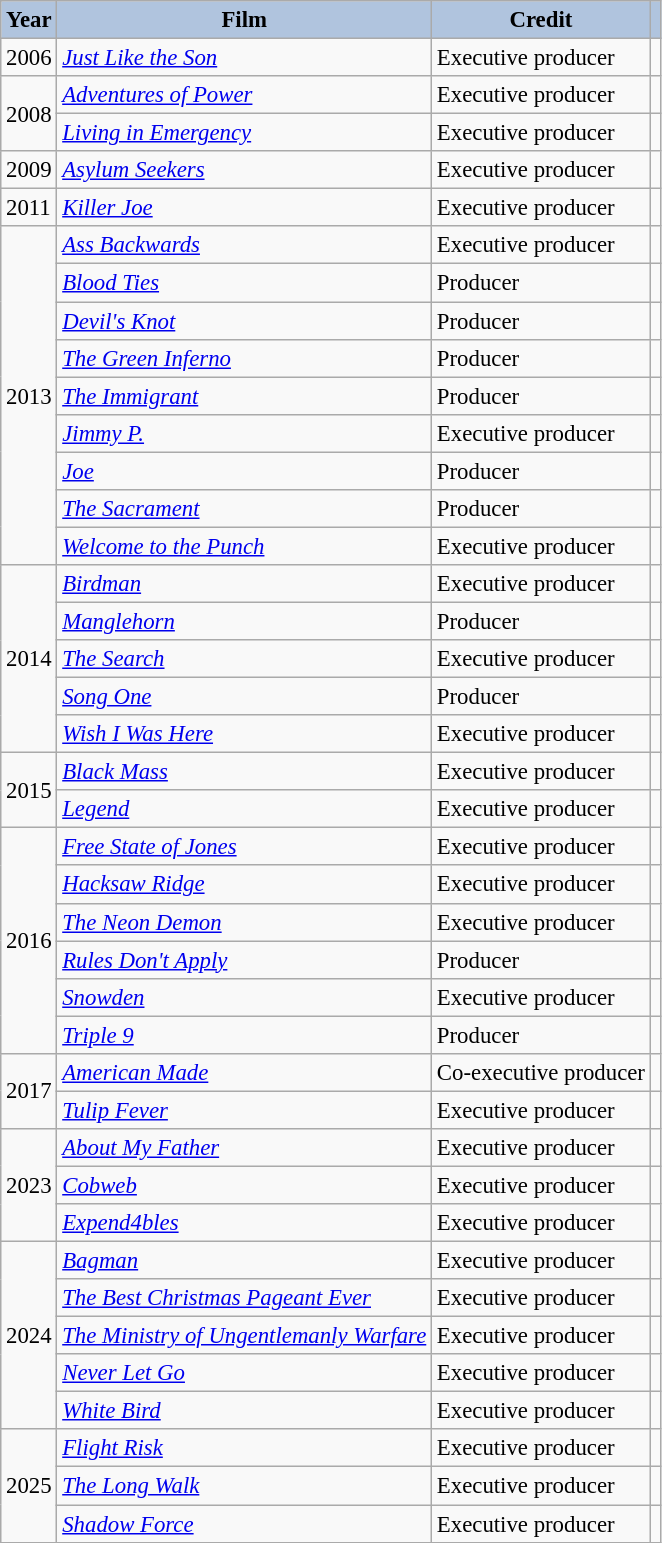<table class="wikitable" style="font-size:95%;">
<tr>
<th style="background:#B0C4DE;">Year</th>
<th style="background:#B0C4DE;">Film</th>
<th style="background:#B0C4DE;">Credit</th>
<th style="background:#B0C4DE;"></th>
</tr>
<tr>
<td>2006</td>
<td><em><a href='#'>Just Like the Son</a></em></td>
<td>Executive producer</td>
<td></td>
</tr>
<tr>
<td rowspan=2>2008</td>
<td><em><a href='#'>Adventures of Power</a></em></td>
<td>Executive producer</td>
<td></td>
</tr>
<tr>
<td><em><a href='#'>Living in Emergency</a></em></td>
<td>Executive producer</td>
<td></td>
</tr>
<tr>
<td>2009</td>
<td><em><a href='#'>Asylum Seekers</a></em></td>
<td>Executive producer</td>
<td></td>
</tr>
<tr>
<td>2011</td>
<td><em><a href='#'>Killer Joe</a></em></td>
<td>Executive producer</td>
<td></td>
</tr>
<tr>
<td rowspan=9>2013</td>
<td><em><a href='#'>Ass Backwards</a></em></td>
<td>Executive producer</td>
<td></td>
</tr>
<tr>
<td><em><a href='#'>Blood Ties</a></em></td>
<td>Producer</td>
<td></td>
</tr>
<tr>
<td><em><a href='#'>Devil's Knot</a></em></td>
<td>Producer</td>
<td></td>
</tr>
<tr>
<td><em><a href='#'>The Green Inferno</a></em></td>
<td>Producer</td>
<td></td>
</tr>
<tr>
<td><em><a href='#'>The Immigrant</a></em></td>
<td>Producer</td>
<td></td>
</tr>
<tr>
<td><em><a href='#'>Jimmy P.</a></em></td>
<td>Executive producer</td>
<td></td>
</tr>
<tr>
<td><em><a href='#'>Joe</a></em></td>
<td>Producer</td>
<td></td>
</tr>
<tr>
<td><em><a href='#'>The Sacrament</a></em></td>
<td>Producer</td>
<td></td>
</tr>
<tr>
<td><em><a href='#'>Welcome to the Punch</a></em></td>
<td>Executive producer</td>
<td></td>
</tr>
<tr>
<td rowspan=5>2014</td>
<td><em><a href='#'>Birdman</a></em></td>
<td>Executive producer</td>
<td></td>
</tr>
<tr>
<td><em><a href='#'>Manglehorn</a></em></td>
<td>Producer</td>
<td></td>
</tr>
<tr>
<td><em><a href='#'>The Search</a></em></td>
<td>Executive producer</td>
<td></td>
</tr>
<tr>
<td><em><a href='#'>Song One</a></em></td>
<td>Producer</td>
<td></td>
</tr>
<tr>
<td><em><a href='#'>Wish I Was Here</a></em></td>
<td>Executive producer</td>
<td></td>
</tr>
<tr>
<td rowspan=2>2015</td>
<td><em><a href='#'>Black Mass</a></em></td>
<td>Executive producer</td>
<td></td>
</tr>
<tr>
<td><em><a href='#'>Legend</a></em></td>
<td>Executive producer</td>
<td></td>
</tr>
<tr>
<td rowspan=6>2016</td>
<td><em><a href='#'>Free State of Jones</a></em></td>
<td>Executive producer</td>
<td></td>
</tr>
<tr>
<td><em><a href='#'>Hacksaw Ridge</a></em></td>
<td>Executive producer</td>
<td></td>
</tr>
<tr>
<td><em><a href='#'>The Neon Demon</a></em></td>
<td>Executive producer</td>
<td></td>
</tr>
<tr>
<td><em><a href='#'>Rules Don't Apply</a></em></td>
<td>Producer</td>
<td></td>
</tr>
<tr>
<td><em><a href='#'>Snowden</a></em></td>
<td>Executive producer</td>
<td></td>
</tr>
<tr>
<td><em><a href='#'>Triple 9</a></em></td>
<td>Producer</td>
<td></td>
</tr>
<tr>
<td rowspan=2>2017</td>
<td><em><a href='#'>American Made</a></em></td>
<td>Co-executive producer</td>
<td></td>
</tr>
<tr>
<td><em><a href='#'>Tulip Fever</a></em></td>
<td>Executive producer</td>
<td></td>
</tr>
<tr>
<td rowspan=3>2023</td>
<td><em><a href='#'>About My Father</a></em></td>
<td>Executive producer</td>
<td></td>
</tr>
<tr>
<td><em><a href='#'>Cobweb</a></em></td>
<td>Executive producer</td>
<td></td>
</tr>
<tr>
<td><em><a href='#'>Expend4bles</a></em></td>
<td>Executive producer</td>
<td></td>
</tr>
<tr>
<td rowspan=5>2024</td>
<td><em><a href='#'>Bagman</a></em></td>
<td>Executive producer</td>
<td></td>
</tr>
<tr>
<td><em><a href='#'>The Best Christmas Pageant Ever</a></em></td>
<td>Executive producer</td>
<td></td>
</tr>
<tr>
<td><em><a href='#'>The Ministry of Ungentlemanly Warfare</a></em></td>
<td>Executive producer</td>
<td></td>
</tr>
<tr>
<td><em><a href='#'>Never Let Go</a></em></td>
<td>Executive producer</td>
<td></td>
</tr>
<tr>
<td><em><a href='#'>White Bird</a></em></td>
<td>Executive producer</td>
<td></td>
</tr>
<tr>
<td rowspan=3>2025</td>
<td><em><a href='#'>Flight Risk</a></em></td>
<td>Executive producer</td>
<td></td>
</tr>
<tr>
<td><em><a href='#'>The Long Walk</a></em></td>
<td>Executive producer</td>
<td></td>
</tr>
<tr>
<td><em><a href='#'>Shadow Force</a></em></td>
<td>Executive producer</td>
<td></td>
</tr>
</table>
